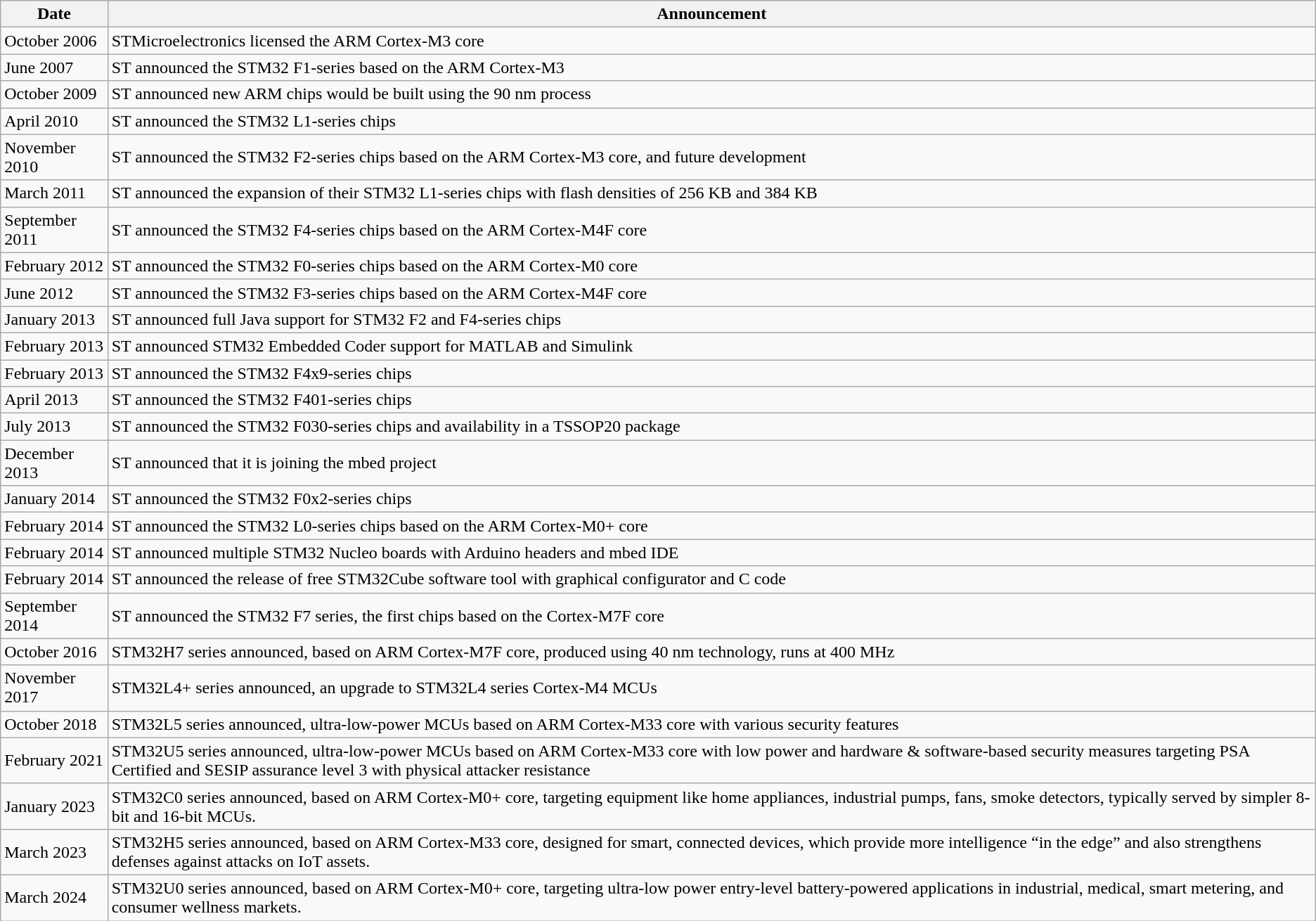<table class="wikitable" style="vertical-align:middle;">
<tr style="font-weight:bold;">
<th>Date</th>
<th>Announcement</th>
</tr>
<tr>
<td>October 2006</td>
<td>STMicroelectronics licensed the ARM Cortex-M3 core</td>
</tr>
<tr>
<td>June 2007</td>
<td>ST announced the STM32 F1-series based on the ARM Cortex-M3</td>
</tr>
<tr>
<td>October 2009</td>
<td>ST announced new ARM chips would be built using the 90 nm process</td>
</tr>
<tr>
<td>April 2010</td>
<td>ST announced the STM32 L1-series chips</td>
</tr>
<tr>
<td>November 2010</td>
<td>ST announced the STM32 F2-series chips based on the ARM Cortex-M3 core, and future development</td>
</tr>
<tr>
<td>March 2011</td>
<td>ST announced the expansion of their STM32 L1-series chips with flash densities of 256 KB and 384 KB</td>
</tr>
<tr>
<td>September 2011</td>
<td>ST announced the STM32 F4-series chips based on the ARM Cortex-M4F core</td>
</tr>
<tr>
<td>February 2012</td>
<td>ST announced the STM32 F0-series chips based on the ARM Cortex-M0 core</td>
</tr>
<tr>
<td>June 2012</td>
<td>ST announced the STM32 F3-series chips based on the ARM Cortex-M4F core</td>
</tr>
<tr>
<td>January 2013</td>
<td>ST announced full Java support for STM32 F2 and F4-series chips</td>
</tr>
<tr>
<td>February 2013</td>
<td>ST announced STM32 Embedded Coder support for MATLAB and Simulink</td>
</tr>
<tr>
<td>February 2013</td>
<td>ST announced the STM32 F4x9-series chips</td>
</tr>
<tr>
<td>April 2013</td>
<td>ST announced the STM32 F401-series chips</td>
</tr>
<tr>
<td>July 2013</td>
<td>ST announced the STM32 F030-series chips and availability in a TSSOP20 package</td>
</tr>
<tr>
<td>December 2013</td>
<td>ST announced that it is joining the mbed project</td>
</tr>
<tr>
<td>January 2014</td>
<td>ST announced the STM32 F0x2-series chips</td>
</tr>
<tr>
<td>February 2014</td>
<td>ST announced the STM32 L0-series chips based on the ARM Cortex-M0+ core</td>
</tr>
<tr>
<td>February 2014</td>
<td>ST announced multiple STM32 Nucleo boards with Arduino headers and mbed IDE</td>
</tr>
<tr>
<td>February 2014</td>
<td>ST announced the release of free STM32Cube software tool with graphical configurator and C code</td>
</tr>
<tr>
<td>September 2014</td>
<td>ST announced the STM32 F7 series, the first chips based on the Cortex-M7F core</td>
</tr>
<tr>
<td>October 2016</td>
<td>STM32H7 series announced, based on ARM Cortex-M7F core, produced using 40 nm technology, runs at 400 MHz</td>
</tr>
<tr>
<td>November 2017</td>
<td>STM32L4+ series announced, an upgrade to STM32L4 series Cortex-M4 MCUs</td>
</tr>
<tr>
<td>October 2018</td>
<td>STM32L5 series announced, ultra-low-power MCUs based on ARM Cortex-M33 core with various security features</td>
</tr>
<tr>
<td>February 2021</td>
<td>STM32U5 series announced, ultra-low-power MCUs based on ARM Cortex-M33 core with low power and hardware & software-based security measures targeting PSA Certified and SESIP assurance level 3 with physical attacker resistance</td>
</tr>
<tr>
<td>January 2023</td>
<td>STM32C0 series announced, based on ARM Cortex-M0+ core, targeting equipment like home appliances, industrial pumps, fans, smoke detectors, typically served by simpler 8-bit and 16-bit MCUs.</td>
</tr>
<tr>
<td>March 2023</td>
<td>STM32H5 series announced, based on ARM Cortex-M33 core, designed for smart, connected devices, which provide more intelligence “in the edge” and also strengthens defenses against attacks on IoT assets.</td>
</tr>
<tr>
<td>March 2024</td>
<td>STM32U0 series announced, based on ARM Cortex-M0+ core,  targeting ultra-low power entry-level battery-powered applications in industrial, medical, smart metering, and consumer wellness markets.</td>
</tr>
</table>
